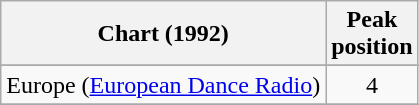<table class="wikitable sortable">
<tr>
<th>Chart (1992)</th>
<th>Peak<br>position</th>
</tr>
<tr>
</tr>
<tr>
</tr>
<tr>
</tr>
<tr>
<td>Europe (<a href='#'>European Dance Radio</a>)</td>
<td align="center">4</td>
</tr>
<tr>
</tr>
<tr>
</tr>
<tr>
</tr>
<tr>
</tr>
<tr>
</tr>
<tr>
</tr>
<tr>
</tr>
<tr>
</tr>
<tr>
</tr>
<tr>
</tr>
<tr>
</tr>
</table>
